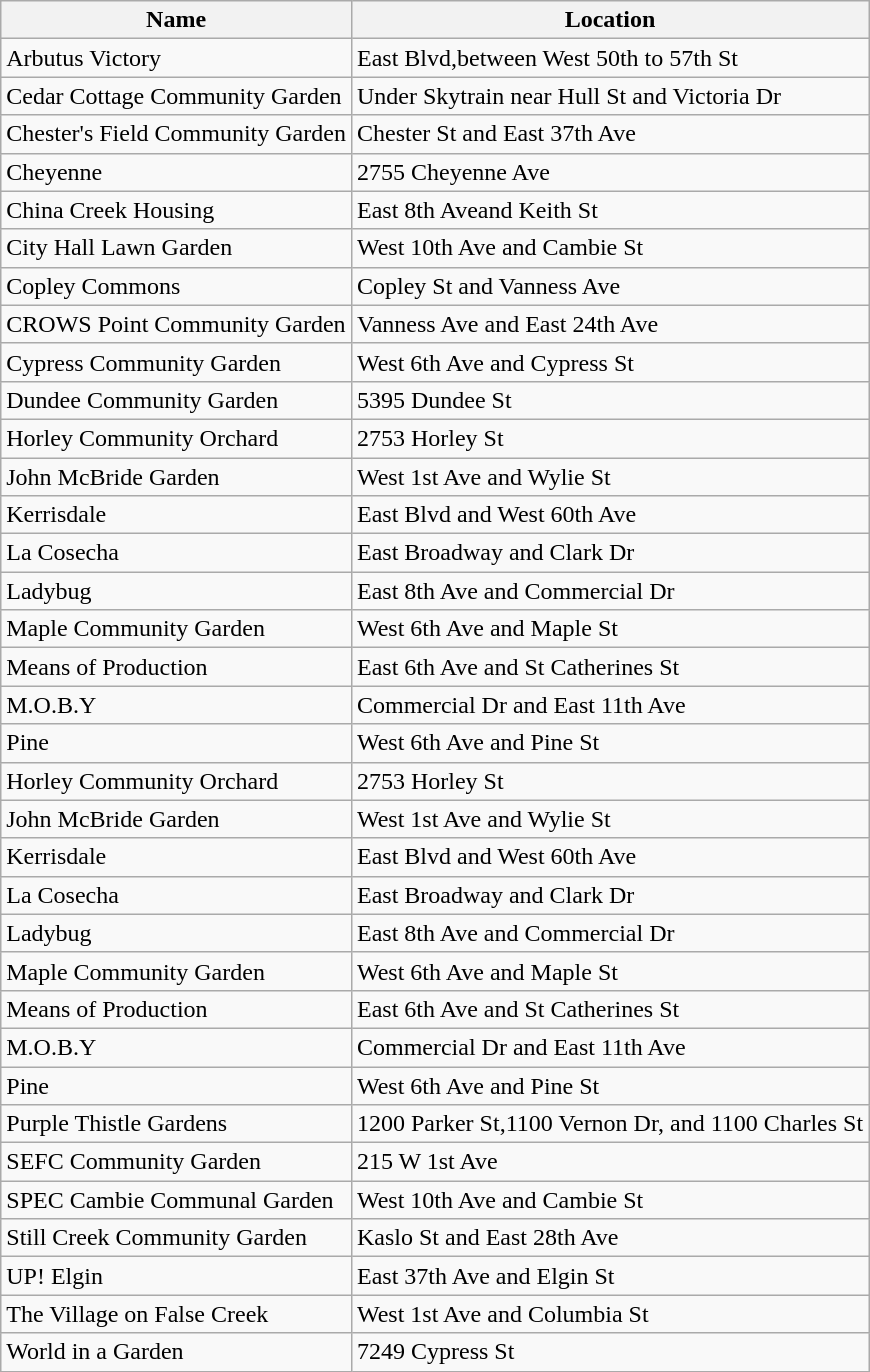<table class="wikitable sortable">
<tr>
<th>Name</th>
<th>Location</th>
</tr>
<tr>
<td>Arbutus Victory</td>
<td>East Blvd,between West 50th to 57th St</td>
</tr>
<tr>
<td>Cedar Cottage Community Garden</td>
<td>Under Skytrain near Hull St and Victoria Dr</td>
</tr>
<tr>
<td>Chester's Field Community Garden</td>
<td>Chester St and East 37th Ave</td>
</tr>
<tr>
<td>Cheyenne</td>
<td>2755 Cheyenne Ave</td>
</tr>
<tr>
<td>China Creek Housing</td>
<td>East 8th Aveand Keith St</td>
</tr>
<tr>
<td>City Hall Lawn Garden</td>
<td>West 10th Ave and Cambie St</td>
</tr>
<tr>
<td>Copley Commons</td>
<td>Copley St and Vanness Ave</td>
</tr>
<tr>
<td>CROWS Point Community Garden</td>
<td>Vanness Ave and East 24th Ave</td>
</tr>
<tr>
<td>Cypress Community Garden</td>
<td>West 6th Ave and Cypress St</td>
</tr>
<tr>
<td>Dundee Community Garden</td>
<td>5395 Dundee St</td>
</tr>
<tr>
<td>Horley Community Orchard</td>
<td>2753 Horley St</td>
</tr>
<tr>
<td>John McBride Garden</td>
<td>West 1st Ave and Wylie St</td>
</tr>
<tr>
<td>Kerrisdale</td>
<td>East Blvd and West 60th Ave</td>
</tr>
<tr>
<td>La Cosecha</td>
<td>East Broadway and Clark Dr</td>
</tr>
<tr>
<td>Ladybug</td>
<td>East 8th Ave and Commercial Dr</td>
</tr>
<tr>
<td>Maple Community Garden</td>
<td>West 6th Ave and Maple St</td>
</tr>
<tr>
<td>Means of Production</td>
<td>East 6th Ave and St Catherines St</td>
</tr>
<tr>
<td>M.O.B.Y</td>
<td>Commercial Dr and East 11th Ave</td>
</tr>
<tr>
<td>Pine</td>
<td>West 6th Ave and Pine St</td>
</tr>
<tr>
<td>Horley Community Orchard</td>
<td>2753 Horley St</td>
</tr>
<tr>
<td>John McBride Garden</td>
<td>West 1st Ave and Wylie St</td>
</tr>
<tr>
<td>Kerrisdale</td>
<td>East Blvd and West 60th Ave</td>
</tr>
<tr>
<td>La Cosecha</td>
<td>East Broadway and Clark Dr</td>
</tr>
<tr>
<td>Ladybug</td>
<td>East 8th Ave and Commercial Dr</td>
</tr>
<tr>
<td>Maple Community Garden</td>
<td>West 6th Ave and Maple St</td>
</tr>
<tr>
<td>Means of Production</td>
<td>East 6th Ave and St Catherines St</td>
</tr>
<tr>
<td>M.O.B.Y</td>
<td>Commercial Dr and East 11th Ave</td>
</tr>
<tr>
<td>Pine</td>
<td>West 6th Ave and Pine St</td>
</tr>
<tr>
<td>Purple Thistle Gardens</td>
<td>1200 Parker St,1100 Vernon Dr, and 1100 Charles St</td>
</tr>
<tr>
<td>SEFC Community Garden</td>
<td>215 W 1st Ave</td>
</tr>
<tr>
<td>SPEC Cambie Communal Garden</td>
<td>West 10th Ave and Cambie St</td>
</tr>
<tr>
<td>Still Creek Community Garden</td>
<td>Kaslo St and East 28th Ave</td>
</tr>
<tr>
<td>UP! Elgin</td>
<td>East 37th Ave and Elgin St</td>
</tr>
<tr>
<td>The Village on False Creek</td>
<td>West 1st Ave and Columbia St</td>
</tr>
<tr>
<td>World in a Garden</td>
<td>7249 Cypress St</td>
</tr>
</table>
